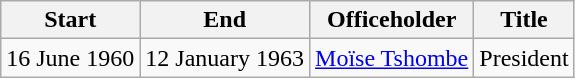<table class=wikitable sortable>
<tr>
<th>Start</th>
<th>End</th>
<th>Officeholder</th>
<th>Title</th>
</tr>
<tr>
<td>16 June 1960</td>
<td>12 January 1963</td>
<td><a href='#'>Moïse Tshombe</a></td>
<td>President</td>
</tr>
</table>
